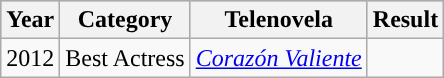<table class="wikitable">
<tr style="background:#b0c4de;">
<th>Year</th>
<th>Category</th>
<th>Telenovela</th>
<th>Result</th>
</tr>
<tr>
<td>2012</td>
<td>Best Actress</td>
<td><em><a href='#'>Corazón Valiente</a></em></td>
<td></td>
</tr>
</table>
